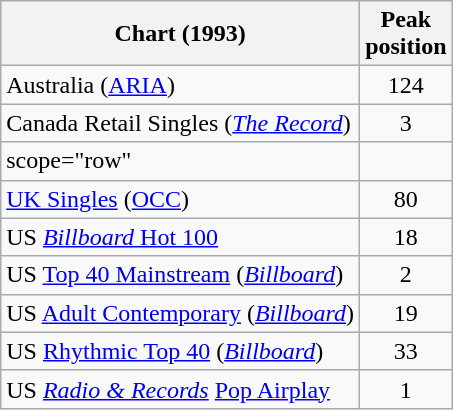<table class="wikitable sortable style=text-align:center">
<tr>
<th>Chart (1993)</th>
<th>Peak<br>position</th>
</tr>
<tr>
<td scope="row">Australia (<a href='#'>ARIA</a>)</td>
<td align="center">124</td>
</tr>
<tr>
<td scope="row">Canada Retail Singles (<em><a href='#'>The Record</a></em>)</td>
<td align="center">3</td>
</tr>
<tr>
<td>scope="row"</td>
</tr>
<tr>
<td scope="row"><a href='#'>UK Singles</a> (<a href='#'>OCC</a>)</td>
<td align="center">80</td>
</tr>
<tr>
<td scope="row">US <a href='#'><em>Billboard</em> Hot 100</a></td>
<td align="center">18</td>
</tr>
<tr>
<td scope="row">US <a href='#'>Top 40 Mainstream</a> (<em><a href='#'>Billboard</a></em>)</td>
<td align="center">2</td>
</tr>
<tr>
<td scope="row">US <a href='#'>Adult Contemporary</a> (<em><a href='#'>Billboard</a></em>)</td>
<td align="center">19</td>
</tr>
<tr>
<td scope="row">US <a href='#'>Rhythmic Top 40</a> (<em><a href='#'>Billboard</a></em>)</td>
<td align="center">33</td>
</tr>
<tr>
<td scope="row">US <em><a href='#'>Radio & Records</a></em> <a href='#'>Pop Airplay</a></td>
<td align="center">1</td>
</tr>
</table>
